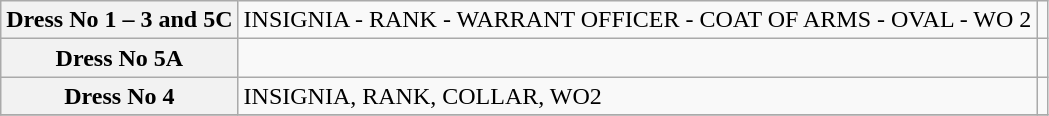<table class=wikitable style="text-align: left;">
<tr>
<th>Dress No 1 – 3 and 5C</th>
<td>INSIGNIA - RANK - WARRANT OFFICER - COAT OF ARMS - OVAL - WO 2</td>
<td></td>
</tr>
<tr>
<th>Dress No 5A</th>
<td></td>
<td></td>
</tr>
<tr>
<th>Dress No 4</th>
<td>INSIGNIA, RANK, COLLAR, WO2</td>
<td></td>
</tr>
<tr>
</tr>
</table>
